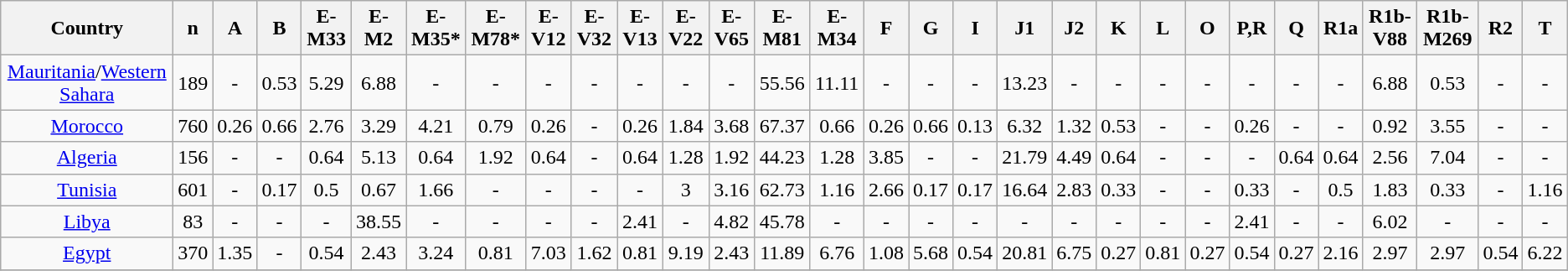<table class="wikitable sortable" style="text-align:center; font-size: 100%;">
<tr>
<th>Country</th>
<th>n</th>
<th>A</th>
<th>B</th>
<th>E-M33</th>
<th>E-M2</th>
<th>E-M35*</th>
<th>E-M78*</th>
<th>E-V12</th>
<th>E-V32</th>
<th>E-V13</th>
<th>E-V22</th>
<th>E-V65</th>
<th>E-M81</th>
<th>E-M34</th>
<th>F</th>
<th>G</th>
<th>I</th>
<th>J1</th>
<th>J2</th>
<th>K</th>
<th>L</th>
<th>O</th>
<th>P,R</th>
<th>Q</th>
<th>R1a</th>
<th>R1b-V88</th>
<th>R1b-M269</th>
<th>R2</th>
<th>T</th>
</tr>
<tr>
<td><a href='#'>Mauritania</a>/<a href='#'>Western Sahara</a></td>
<td>189</td>
<td>-</td>
<td>0.53</td>
<td>5.29</td>
<td>6.88</td>
<td>-</td>
<td>-</td>
<td>-</td>
<td>-</td>
<td>-</td>
<td>-</td>
<td>-</td>
<td>55.56</td>
<td>11.11</td>
<td>-</td>
<td>-</td>
<td>-</td>
<td>13.23</td>
<td>-</td>
<td>-</td>
<td>-</td>
<td>-</td>
<td>-</td>
<td>-</td>
<td>-</td>
<td>6.88</td>
<td>0.53</td>
<td>-</td>
<td>-</td>
</tr>
<tr>
<td><a href='#'>Morocco</a></td>
<td>760</td>
<td>0.26</td>
<td>0.66</td>
<td>2.76</td>
<td>3.29</td>
<td>4.21</td>
<td>0.79</td>
<td>0.26</td>
<td>-</td>
<td>0.26</td>
<td>1.84</td>
<td>3.68</td>
<td>67.37</td>
<td>0.66</td>
<td>0.26</td>
<td>0.66</td>
<td>0.13</td>
<td>6.32</td>
<td>1.32</td>
<td>0.53</td>
<td>-</td>
<td>-</td>
<td>0.26</td>
<td>-</td>
<td>-</td>
<td>0.92</td>
<td>3.55</td>
<td>-</td>
<td>-</td>
</tr>
<tr>
<td><a href='#'>Algeria</a></td>
<td>156</td>
<td>-</td>
<td>-</td>
<td>0.64</td>
<td>5.13</td>
<td>0.64</td>
<td>1.92</td>
<td>0.64</td>
<td>-</td>
<td>0.64</td>
<td>1.28</td>
<td>1.92</td>
<td>44.23</td>
<td>1.28</td>
<td>3.85</td>
<td>-</td>
<td>-</td>
<td>21.79</td>
<td>4.49</td>
<td>0.64</td>
<td>-</td>
<td>-</td>
<td>-</td>
<td>0.64</td>
<td>0.64</td>
<td>2.56</td>
<td>7.04</td>
<td>-</td>
<td>-</td>
</tr>
<tr>
<td><a href='#'>Tunisia</a></td>
<td>601</td>
<td>-</td>
<td>0.17</td>
<td>0.5</td>
<td>0.67</td>
<td>1.66</td>
<td>-</td>
<td>-</td>
<td>-</td>
<td>-</td>
<td>3</td>
<td>3.16</td>
<td>62.73</td>
<td>1.16</td>
<td>2.66</td>
<td>0.17</td>
<td>0.17</td>
<td>16.64</td>
<td>2.83</td>
<td>0.33</td>
<td>-</td>
<td>-</td>
<td>0.33</td>
<td>-</td>
<td>0.5</td>
<td>1.83</td>
<td>0.33</td>
<td>-</td>
<td>1.16</td>
</tr>
<tr>
<td><a href='#'>Libya</a></td>
<td>83</td>
<td>-</td>
<td>-</td>
<td>-</td>
<td>38.55</td>
<td>-</td>
<td>-</td>
<td>-</td>
<td>-</td>
<td>2.41</td>
<td>-</td>
<td>4.82</td>
<td>45.78</td>
<td>-</td>
<td>-</td>
<td>-</td>
<td>-</td>
<td>-</td>
<td>-</td>
<td>-</td>
<td>-</td>
<td>-</td>
<td>2.41</td>
<td>-</td>
<td>-</td>
<td>6.02</td>
<td>-</td>
<td>-</td>
<td>-</td>
</tr>
<tr>
<td><a href='#'>Egypt</a></td>
<td>370</td>
<td>1.35</td>
<td>-</td>
<td>0.54</td>
<td>2.43</td>
<td>3.24</td>
<td>0.81</td>
<td>7.03</td>
<td>1.62</td>
<td>0.81</td>
<td>9.19</td>
<td>2.43</td>
<td>11.89</td>
<td>6.76</td>
<td>1.08</td>
<td>5.68</td>
<td>0.54</td>
<td>20.81</td>
<td>6.75</td>
<td>0.27</td>
<td>0.81</td>
<td>0.27</td>
<td>0.54</td>
<td>0.27</td>
<td>2.16</td>
<td>2.97</td>
<td>2.97</td>
<td>0.54</td>
<td>6.22</td>
</tr>
<tr>
</tr>
</table>
